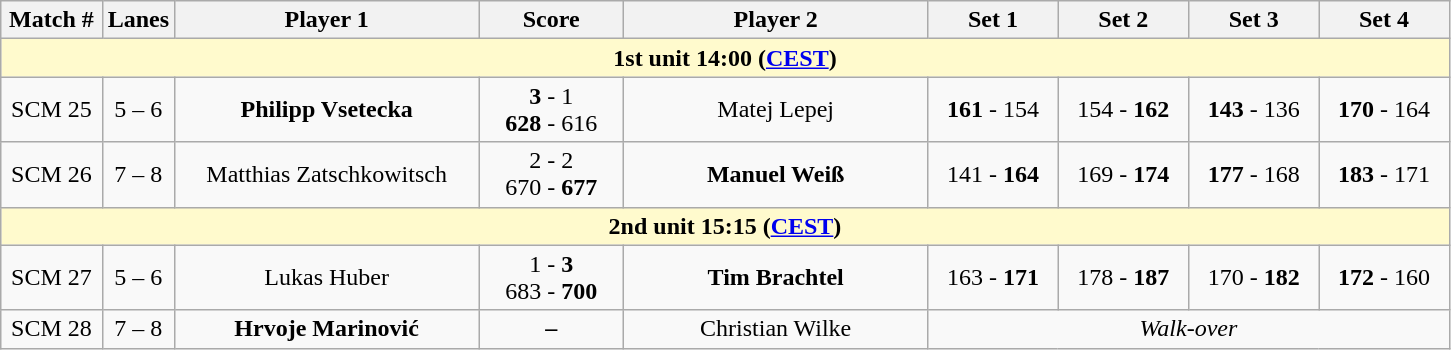<table class="wikitable">
<tr>
<th width="7%">Match #</th>
<th width="5%">Lanes</th>
<th width="21%">Player 1</th>
<th width="10%">Score</th>
<th width="21%">Player 2</th>
<th width="9%">Set 1</th>
<th width="9%">Set 2</th>
<th width="9%">Set 3</th>
<th width="9%">Set 4</th>
</tr>
<tr>
<td colspan="9" style="text-align:center; background-color:#FFFACD"><strong>1st unit 14:00 (<a href='#'>CEST</a>)</strong></td>
</tr>
<tr style="text-align:center;">
<td>SCM 25</td>
<td>5 – 6</td>
<td> <strong>Philipp Vsetecka</strong></td>
<td><strong>3</strong> - 1 <br> <strong>628</strong> - 616</td>
<td> Matej Lepej</td>
<td><strong>161</strong> - 154</td>
<td>154 - <strong>162</strong></td>
<td><strong>143</strong> - 136</td>
<td><strong>170</strong> - 164</td>
</tr>
<tr style="text-align:center;">
<td>SCM 26</td>
<td>7 – 8</td>
<td> Matthias Zatschkowitsch</td>
<td>2 - 2 <br> 670 - <strong>677</strong></td>
<td> <strong>Manuel Weiß</strong></td>
<td>141 - <strong>164</strong></td>
<td>169 - <strong>174</strong></td>
<td><strong>177</strong> - 168</td>
<td><strong>183</strong> - 171</td>
</tr>
<tr>
<td colspan="9" style="text-align:center; background-color:#FFFACD"><strong>2nd unit 15:15 (<a href='#'>CEST</a>)</strong></td>
</tr>
<tr style="text-align:center;">
<td>SCM 27</td>
<td>5 – 6</td>
<td> Lukas Huber</td>
<td>1 - <strong>3</strong> <br> 683 - <strong>700</strong></td>
<td> <strong>Tim Brachtel</strong></td>
<td>163 - <strong>171</strong></td>
<td>178 - <strong>187</strong></td>
<td>170 - <strong>182</strong></td>
<td><strong>172</strong> - 160</td>
</tr>
<tr style="text-align:center;">
<td>SCM 28</td>
<td>7 – 8</td>
<td> <strong>Hrvoje Marinović</strong></td>
<td><strong>–</strong></td>
<td> Christian Wilke</td>
<td colspan="4"><em>Walk-over</em></td>
</tr>
</table>
